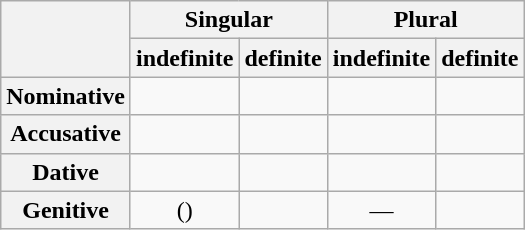<table class="wikitable" style=text-align:center>
<tr>
<th rowspan="2"></th>
<th colspan="2">Singular</th>
<th colspan="2">Plural</th>
</tr>
<tr>
<th>indefinite</th>
<th>definite</th>
<th>indefinite</th>
<th>definite</th>
</tr>
<tr>
<th>Nominative</th>
<td></td>
<td></td>
<td></td>
<td></td>
</tr>
<tr>
<th>Accusative</th>
<td></td>
<td></td>
<td></td>
<td></td>
</tr>
<tr>
<th>Dative</th>
<td></td>
<td></td>
<td></td>
<td></td>
</tr>
<tr>
<th>Genitive</th>
<td>()</td>
<td></td>
<td>—</td>
<td></td>
</tr>
</table>
